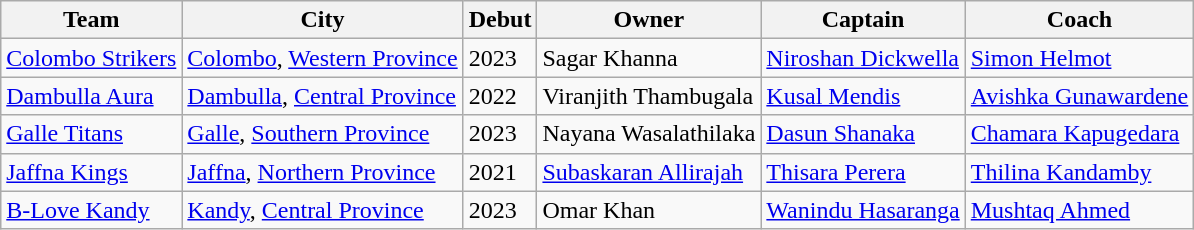<table class="wikitable">
<tr>
<th>Team</th>
<th>City</th>
<th>Debut</th>
<th>Owner</th>
<th>Captain</th>
<th>Coach</th>
</tr>
<tr>
<td><a href='#'>Colombo Strikers</a></td>
<td><a href='#'>Colombo</a>, <a href='#'>Western Province</a></td>
<td text-align:center;">2023</td>
<td>Sagar Khanna</td>
<td><a href='#'>Niroshan Dickwella</a></td>
<td><a href='#'>Simon Helmot</a></td>
</tr>
<tr>
<td><a href='#'>Dambulla Aura</a></td>
<td><a href='#'>Dambulla</a>, <a href='#'>Central Province</a></td>
<td text-align:center;">2022</td>
<td>Viranjith Thambugala</td>
<td><a href='#'>Kusal Mendis</a></td>
<td><a href='#'>Avishka Gunawardene</a></td>
</tr>
<tr>
<td><a href='#'>Galle Titans</a></td>
<td><a href='#'>Galle</a>, <a href='#'>Southern Province</a></td>
<td text-align:center;">2023</td>
<td>Nayana Wasalathilaka</td>
<td><a href='#'>Dasun Shanaka</a></td>
<td><a href='#'>Chamara Kapugedara</a></td>
</tr>
<tr>
<td><a href='#'>Jaffna Kings</a></td>
<td><a href='#'>Jaffna</a>, <a href='#'>Northern Province</a></td>
<td text-align:center;">2021</td>
<td><a href='#'>Subaskaran Allirajah</a></td>
<td><a href='#'>Thisara Perera</a></td>
<td><a href='#'>Thilina Kandamby</a></td>
</tr>
<tr>
<td><a href='#'>B-Love Kandy</a></td>
<td><a href='#'>Kandy</a>, <a href='#'>Central Province</a></td>
<td text-align:center;">2023</td>
<td>Omar Khan</td>
<td><a href='#'>Wanindu Hasaranga</a></td>
<td><a href='#'>Mushtaq Ahmed</a></td>
</tr>
</table>
